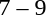<table style="text-align:center">
<tr>
<th width=200></th>
<th width=100></th>
<th width=200></th>
</tr>
<tr>
<td align=right></td>
<td>7 – 9</td>
<td align=left><strong></strong></td>
</tr>
</table>
